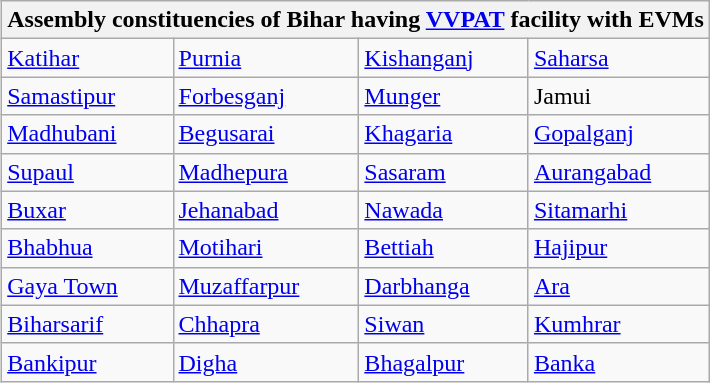<table class="wikitable" | align="right">
<tr>
<th colspan="4">Assembly constituencies of Bihar having <a href='#'>VVPAT</a> facility with EVMs</th>
</tr>
<tr>
<td><a href='#'>Katihar</a></td>
<td><a href='#'>Purnia</a></td>
<td><a href='#'>Kishanganj</a></td>
<td><a href='#'>Saharsa</a></td>
</tr>
<tr>
<td><a href='#'>Samastipur</a></td>
<td><a href='#'>Forbesganj</a></td>
<td><a href='#'>Munger</a></td>
<td>Jamui</td>
</tr>
<tr>
<td><a href='#'>Madhubani</a></td>
<td><a href='#'>Begusarai</a></td>
<td><a href='#'>Khagaria</a></td>
<td><a href='#'>Gopalganj</a></td>
</tr>
<tr>
<td><a href='#'>Supaul</a></td>
<td><a href='#'>Madhepura</a></td>
<td><a href='#'>Sasaram</a></td>
<td><a href='#'>Aurangabad</a></td>
</tr>
<tr>
<td><a href='#'>Buxar</a></td>
<td><a href='#'>Jehanabad</a></td>
<td><a href='#'>Nawada</a></td>
<td><a href='#'>Sitamarhi</a></td>
</tr>
<tr>
<td><a href='#'>Bhabhua</a></td>
<td><a href='#'>Motihari</a></td>
<td><a href='#'>Bettiah</a></td>
<td><a href='#'>Hajipur</a></td>
</tr>
<tr>
<td><a href='#'>Gaya Town</a></td>
<td><a href='#'>Muzaffarpur</a></td>
<td><a href='#'>Darbhanga</a></td>
<td><a href='#'>Ara</a></td>
</tr>
<tr>
<td><a href='#'>Biharsarif</a></td>
<td><a href='#'>Chhapra</a></td>
<td><a href='#'>Siwan</a></td>
<td><a href='#'>Kumhrar</a></td>
</tr>
<tr>
<td><a href='#'>Bankipur</a></td>
<td><a href='#'>Digha</a></td>
<td><a href='#'>Bhagalpur</a></td>
<td><a href='#'>Banka</a></td>
</tr>
</table>
